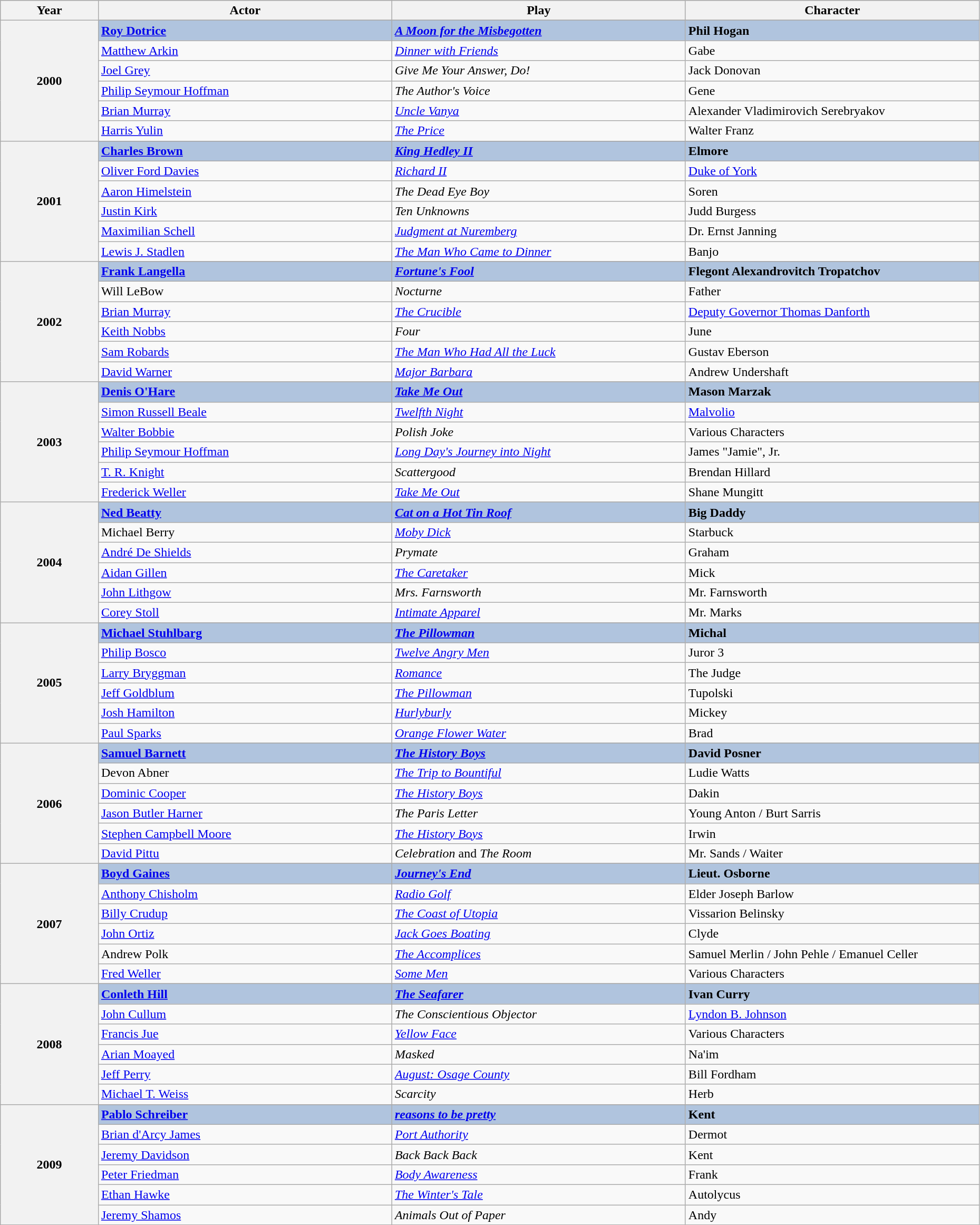<table class="wikitable" style="width:98%;">
<tr style="background:#bebebe;">
<th style="width:10%;">Year</th>
<th style="width:30%;">Actor</th>
<th style="width:30%;">Play</th>
<th style="width:30%;">Character</th>
</tr>
<tr>
<th rowspan="7" align="center">2000</th>
</tr>
<tr style="background:#B0C4DE">
<td><strong><a href='#'>Roy Dotrice</a></strong></td>
<td><strong><em><a href='#'>A Moon for the Misbegotten</a></em></strong></td>
<td><strong>Phil Hogan </strong></td>
</tr>
<tr>
<td><a href='#'>Matthew Arkin</a></td>
<td><em><a href='#'>Dinner with Friends</a></em></td>
<td>Gabe</td>
</tr>
<tr>
<td><a href='#'>Joel Grey</a></td>
<td><em>Give Me Your Answer, Do!</em></td>
<td>Jack Donovan</td>
</tr>
<tr>
<td><a href='#'>Philip Seymour Hoffman</a></td>
<td><em>The Author's Voice</em></td>
<td>Gene</td>
</tr>
<tr>
<td><a href='#'>Brian Murray</a></td>
<td><em><a href='#'>Uncle Vanya</a></em></td>
<td>Alexander Vladimirovich Serebryakov</td>
</tr>
<tr>
<td><a href='#'>Harris Yulin</a></td>
<td><em><a href='#'>The Price</a></em></td>
<td>Walter Franz</td>
</tr>
<tr>
<th rowspan="7" align="center">2001</th>
</tr>
<tr style="background:#B0C4DE">
<td><strong><a href='#'>Charles Brown</a></strong></td>
<td><strong><em><a href='#'>King Hedley II</a></em></strong></td>
<td><strong>Elmore </strong></td>
</tr>
<tr>
<td><a href='#'>Oliver Ford Davies</a></td>
<td><em><a href='#'>Richard II</a></em></td>
<td><a href='#'>Duke of York</a></td>
</tr>
<tr>
<td><a href='#'>Aaron Himelstein</a></td>
<td><em>The Dead Eye Boy</em></td>
<td>Soren</td>
</tr>
<tr>
<td><a href='#'>Justin Kirk</a></td>
<td><em>Ten Unknowns</em></td>
<td>Judd Burgess</td>
</tr>
<tr>
<td><a href='#'>Maximilian Schell</a></td>
<td><em><a href='#'>Judgment at Nuremberg</a></em></td>
<td>Dr. Ernst Janning</td>
</tr>
<tr>
<td><a href='#'>Lewis J. Stadlen</a></td>
<td><em><a href='#'>The Man Who Came to Dinner</a></em></td>
<td>Banjo</td>
</tr>
<tr>
<th rowspan="7" align="center">2002</th>
</tr>
<tr style="background:#B0C4DE">
<td><strong><a href='#'>Frank Langella</a></strong></td>
<td><strong><em><a href='#'>Fortune's Fool</a></em></strong></td>
<td><strong>Flegont Alexandrovitch Tropatchov </strong></td>
</tr>
<tr>
<td>Will LeBow</td>
<td><em>Nocturne</em></td>
<td>Father</td>
</tr>
<tr>
<td><a href='#'>Brian Murray</a></td>
<td><em><a href='#'>The Crucible</a></em></td>
<td><a href='#'>Deputy Governor Thomas Danforth</a></td>
</tr>
<tr>
<td><a href='#'>Keith Nobbs</a></td>
<td><em>Four</em></td>
<td>June</td>
</tr>
<tr>
<td><a href='#'>Sam Robards</a></td>
<td><em><a href='#'>The Man Who Had All the Luck</a></em></td>
<td>Gustav Eberson</td>
</tr>
<tr>
<td><a href='#'>David Warner</a></td>
<td><em><a href='#'>Major Barbara</a></em></td>
<td>Andrew Undershaft</td>
</tr>
<tr>
<th rowspan="7" align="center">2003</th>
</tr>
<tr style="background:#B0C4DE">
<td><strong><a href='#'>Denis O'Hare</a></strong></td>
<td><strong><em><a href='#'>Take Me Out</a></em></strong></td>
<td><strong>Mason Marzak </strong></td>
</tr>
<tr>
<td><a href='#'>Simon Russell Beale</a></td>
<td><em><a href='#'>Twelfth Night</a></em></td>
<td><a href='#'>Malvolio</a></td>
</tr>
<tr>
<td><a href='#'>Walter Bobbie</a></td>
<td><em>Polish Joke</em></td>
<td>Various Characters</td>
</tr>
<tr>
<td><a href='#'>Philip Seymour Hoffman</a></td>
<td><em><a href='#'>Long Day's Journey into Night</a></em></td>
<td>James "Jamie", Jr.</td>
</tr>
<tr>
<td><a href='#'>T. R. Knight</a></td>
<td><em>Scattergood</em></td>
<td>Brendan Hillard</td>
</tr>
<tr>
<td><a href='#'>Frederick Weller</a></td>
<td><em><a href='#'>Take Me Out</a></em></td>
<td>Shane Mungitt</td>
</tr>
<tr>
<th rowspan="7" align="center">2004</th>
</tr>
<tr style="background:#B0C4DE">
<td><strong><a href='#'>Ned Beatty</a></strong></td>
<td><strong><em><a href='#'>Cat on a Hot Tin Roof</a></em></strong></td>
<td><strong>Big Daddy</strong></td>
</tr>
<tr>
<td>Michael Berry</td>
<td><em><a href='#'>Moby Dick</a></em></td>
<td>Starbuck</td>
</tr>
<tr>
<td><a href='#'>André De Shields</a></td>
<td><em>Prymate</em></td>
<td>Graham</td>
</tr>
<tr>
<td><a href='#'>Aidan Gillen</a></td>
<td><em><a href='#'>The Caretaker</a></em></td>
<td>Mick</td>
</tr>
<tr>
<td><a href='#'>John Lithgow</a></td>
<td><em>Mrs. Farnsworth</em></td>
<td>Mr. Farnsworth</td>
</tr>
<tr>
<td><a href='#'>Corey Stoll</a></td>
<td><em><a href='#'>Intimate Apparel</a></em></td>
<td>Mr. Marks</td>
</tr>
<tr>
<th rowspan="7" align="center">2005</th>
</tr>
<tr style="background:#B0C4DE">
<td><strong><a href='#'>Michael Stuhlbarg</a></strong></td>
<td><strong><em><a href='#'>The Pillowman</a></em></strong></td>
<td><strong>Michal </strong></td>
</tr>
<tr>
<td><a href='#'>Philip Bosco</a></td>
<td><em><a href='#'>Twelve Angry Men</a></em></td>
<td>Juror 3</td>
</tr>
<tr>
<td><a href='#'>Larry Bryggman</a></td>
<td><em><a href='#'>Romance</a></em></td>
<td>The Judge</td>
</tr>
<tr>
<td><a href='#'>Jeff Goldblum</a></td>
<td><em><a href='#'>The Pillowman</a></em></td>
<td>Tupolski</td>
</tr>
<tr>
<td><a href='#'>Josh Hamilton</a></td>
<td><em><a href='#'>Hurlyburly</a></em></td>
<td>Mickey</td>
</tr>
<tr>
<td><a href='#'>Paul Sparks</a></td>
<td><em><a href='#'>Orange Flower Water</a></em></td>
<td>Brad</td>
</tr>
<tr>
<th rowspan="7" align="center">2006</th>
</tr>
<tr style="background:#B0C4DE">
<td><strong><a href='#'>Samuel Barnett</a></strong></td>
<td><strong><em><a href='#'>The History Boys</a></em></strong></td>
<td><strong>David Posner </strong></td>
</tr>
<tr>
<td>Devon Abner</td>
<td><em><a href='#'>The Trip to Bountiful</a></em></td>
<td>Ludie Watts</td>
</tr>
<tr>
<td><a href='#'>Dominic Cooper</a></td>
<td><em><a href='#'>The History Boys</a></em></td>
<td>Dakin</td>
</tr>
<tr>
<td><a href='#'>Jason Butler Harner</a></td>
<td><em>The Paris Letter</em></td>
<td>Young Anton / Burt Sarris</td>
</tr>
<tr>
<td><a href='#'>Stephen Campbell Moore</a></td>
<td><em><a href='#'>The History Boys</a></em></td>
<td>Irwin</td>
</tr>
<tr>
<td><a href='#'>David Pittu</a></td>
<td><em>Celebration</em> and <em>The Room</em></td>
<td>Mr. Sands / Waiter</td>
</tr>
<tr>
<th rowspan="7" align="center">2007</th>
</tr>
<tr style="background:#B0C4DE">
<td><strong><a href='#'>Boyd Gaines</a></strong></td>
<td><strong><em><a href='#'>Journey's End</a></em></strong></td>
<td><strong>Lieut. Osborne</strong></td>
</tr>
<tr>
<td><a href='#'>Anthony Chisholm</a></td>
<td><em><a href='#'>Radio Golf</a></em></td>
<td>Elder Joseph Barlow</td>
</tr>
<tr>
<td><a href='#'>Billy Crudup</a></td>
<td><em><a href='#'>The Coast of Utopia</a></em></td>
<td>Vissarion Belinsky</td>
</tr>
<tr>
<td><a href='#'>John Ortiz</a></td>
<td><em><a href='#'>Jack Goes Boating</a></em></td>
<td>Clyde</td>
</tr>
<tr>
<td>Andrew Polk</td>
<td><em><a href='#'>The Accomplices</a></em></td>
<td>Samuel Merlin / John Pehle / Emanuel Celler</td>
</tr>
<tr>
<td><a href='#'>Fred Weller</a></td>
<td><em><a href='#'>Some Men</a></em></td>
<td>Various Characters</td>
</tr>
<tr>
<th rowspan="7" align="center">2008</th>
</tr>
<tr style="background:#B0C4DE">
<td><strong><a href='#'>Conleth Hill</a></strong></td>
<td><strong><em><a href='#'>The Seafarer</a></em></strong></td>
<td><strong>Ivan Curry </strong></td>
</tr>
<tr>
<td><a href='#'>John Cullum</a></td>
<td><em>The Conscientious Objector</em></td>
<td><a href='#'>Lyndon B. Johnson</a></td>
</tr>
<tr>
<td><a href='#'>Francis Jue</a></td>
<td><em><a href='#'>Yellow Face</a></em></td>
<td>Various Characters</td>
</tr>
<tr>
<td><a href='#'>Arian Moayed</a></td>
<td><em>Masked</em></td>
<td>Na'im</td>
</tr>
<tr>
<td><a href='#'>Jeff Perry</a></td>
<td><em><a href='#'>August: Osage County</a></em></td>
<td>Bill Fordham</td>
</tr>
<tr>
<td><a href='#'>Michael T. Weiss</a></td>
<td><em>Scarcity</em></td>
<td>Herb</td>
</tr>
<tr>
<th rowspan="7" align="center">2009</th>
</tr>
<tr style="background:#B0C4DE">
<td><strong><a href='#'>Pablo Schreiber</a></strong></td>
<td><strong><em><a href='#'>reasons to be pretty</a></em></strong></td>
<td><strong>Kent</strong></td>
</tr>
<tr>
<td><a href='#'>Brian d'Arcy James</a></td>
<td><em><a href='#'>Port Authority</a></em></td>
<td>Dermot</td>
</tr>
<tr>
<td><a href='#'>Jeremy Davidson</a></td>
<td><em>Back Back Back</em></td>
<td>Kent</td>
</tr>
<tr>
<td><a href='#'>Peter Friedman</a></td>
<td><em><a href='#'>Body Awareness</a></em></td>
<td>Frank</td>
</tr>
<tr>
<td><a href='#'>Ethan Hawke</a></td>
<td><em><a href='#'>The Winter's Tale</a></em></td>
<td>Autolycus</td>
</tr>
<tr>
<td><a href='#'>Jeremy Shamos</a></td>
<td><em>Animals Out of Paper</em></td>
<td>Andy</td>
</tr>
</table>
